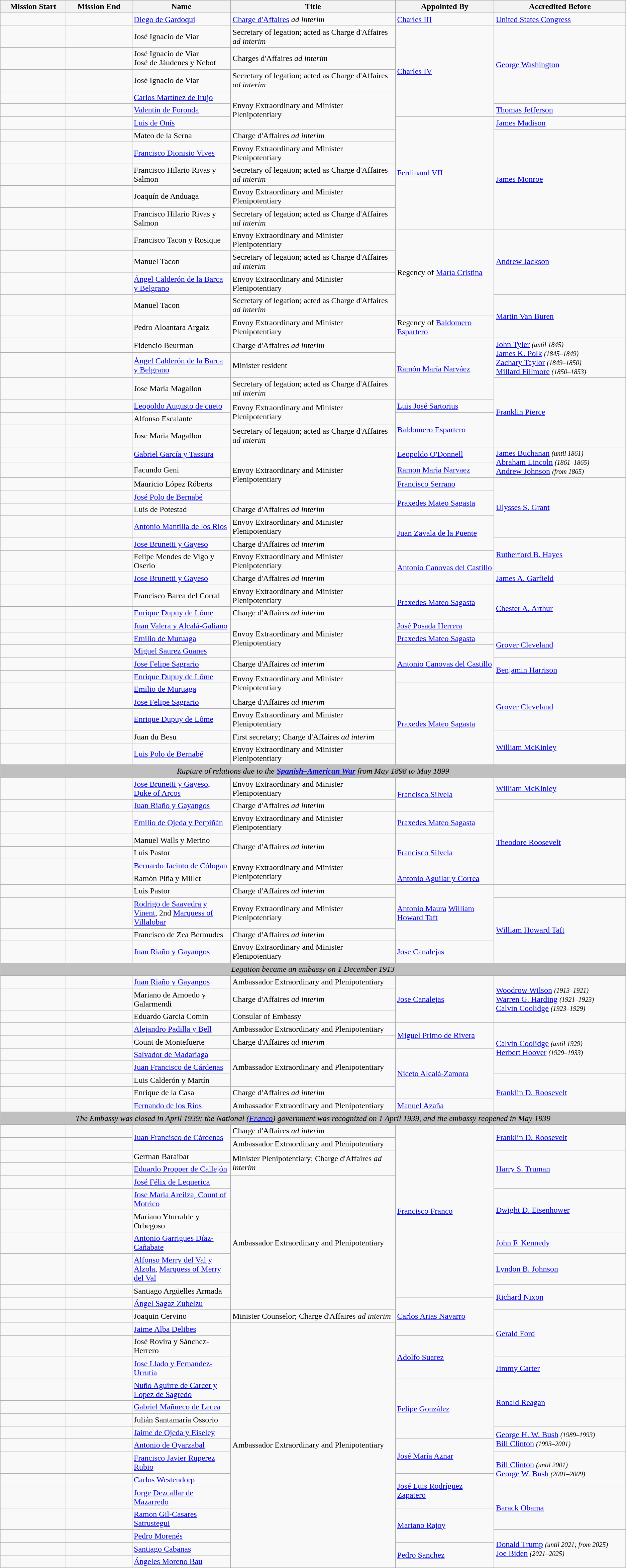<table class=wikitable>
<tr>
<th align=center valign=bottom width="10%">Mission Start</th>
<th align=center valign=bottom width="10%">Mission End</th>
<th align=center valign=bottom width="15%">Name</th>
<th align=center valign=bottom width="25%">Title</th>
<th valign=bottom width="15%">Appointed By</th>
<th valign=bottom width="20%">Accredited Before</th>
</tr>
<tr>
<td></td>
<td></td>
<td><a href='#'>Diego de Gardoqui</a></td>
<td><a href='#'>Charge d'Affaires</a> <em>ad interim</em></td>
<td><a href='#'>Charles III</a></td>
<td><a href='#'>United States Congress</a></td>
</tr>
<tr>
<td></td>
<td></td>
<td>José Ignacio de Viar</td>
<td>Secretary of legation; acted as Charge d'Affaires <em>ad interim</em></td>
<td rowspan=5><a href='#'>Charles IV</a></td>
<td rowspan=4><a href='#'>George Washington</a></td>
</tr>
<tr>
<td></td>
<td></td>
<td>José Ignacio de Viar<br>José de Jáudenes y Nebot</td>
<td>Charges d'Affaires <em>ad interim</em></td>
</tr>
<tr>
<td></td>
<td></td>
<td>José Ignacio de Viar</td>
<td>Secretary of legation; acted as Charge d'Affaires <em>ad interim</em></td>
</tr>
<tr>
<td></td>
<td></td>
<td><a href='#'>Carlos Martínez de Irujo</a></td>
<td rowspan=3>Envoy Extraordinary and Minister Plenipotentiary</td>
</tr>
<tr>
<td></td>
<td></td>
<td><a href='#'>Valentin de Foronda</a></td>
<td><a href='#'>Thomas Jefferson</a></td>
</tr>
<tr>
<td></td>
<td></td>
<td><a href='#'>Luis de Onís</a></td>
<td rowspan=6><a href='#'>Ferdinand VII</a></td>
<td><a href='#'>James Madison</a></td>
</tr>
<tr>
<td></td>
<td></td>
<td>Mateo de la Serna</td>
<td>Charge d'Affaires <em>ad interim</em></td>
<td rowspan=5><a href='#'>James Monroe</a></td>
</tr>
<tr>
<td></td>
<td></td>
<td><a href='#'>Francisco Dionisio Vives</a></td>
<td>Envoy Extraordinary and Minister Plenipotentiary</td>
</tr>
<tr>
<td></td>
<td></td>
<td>Francisco Hilario Rivas y Salmon</td>
<td>Secretary of legation; acted as Charge d'Affaires <em>ad interim</em></td>
</tr>
<tr>
<td></td>
<td></td>
<td>Joaquín de Anduaga</td>
<td>Envoy Extraordinary and Minister Plenipotentiary</td>
</tr>
<tr>
<td></td>
<td></td>
<td>Francisco Hilario Rivas y Salmon</td>
<td>Secretary of legation; acted as Charge d'Affaires <em>ad interim</em></td>
</tr>
<tr>
<td></td>
<td></td>
<td>Francisco Tacon y Rosique</td>
<td>Envoy Extraordinary and Minister Plenipotentiary</td>
<td rowspan=4>Regency of <a href='#'>María Cristina</a></td>
<td rowspan=3><a href='#'>Andrew Jackson</a></td>
</tr>
<tr>
<td></td>
<td></td>
<td>Manuel Tacon</td>
<td>Secretary of legation; acted as Charge d'Affaires <em>ad interim</em></td>
</tr>
<tr>
<td></td>
<td></td>
<td><a href='#'>Ángel Calderón de la Barca y Belgrano</a></td>
<td>Envoy Extraordinary and Minister Plenipotentiary</td>
</tr>
<tr>
<td></td>
<td></td>
<td>Manuel Tacon</td>
<td>Secretary of legation; acted as Charge d'Affaires <em>ad interim</em></td>
<td rowspan=2><a href='#'>Martin Van Buren</a></td>
</tr>
<tr>
<td></td>
<td></td>
<td>Pedro Aloantara Argaiz</td>
<td>Envoy Extraordinary and Minister Plenipotentiary</td>
<td>Regency of <a href='#'>Baldomero Espartero</a></td>
</tr>
<tr>
<td></td>
<td></td>
<td>Fidencio Beurman</td>
<td>Charge d'Affaires <em>ad interim</em></td>
<td rowspan=3><a href='#'>Ramón María Narváez</a></td>
<td rowspan=2><a href='#'>John Tyler</a> <small><em>(until 1845)</em></small><br><a href='#'>James K. Polk</a> <small><em>(1845–1849)</em></small><br><a href='#'>Zachary Taylor</a> <small><em>(1849–1850)</em></small><br><a href='#'>Millard Fillmore</a> <small><em>(1850–1853)</em></small></td>
</tr>
<tr>
<td></td>
<td></td>
<td><a href='#'>Ángel Calderón de la Barca y Belgrano</a></td>
<td>Minister resident</td>
</tr>
<tr>
<td></td>
<td></td>
<td>Jose Maria Magallon</td>
<td>Secretary of legation; acted as Charge d'Affaires <em>ad interim</em></td>
<td rowspan=4><a href='#'>Franklin Pierce</a></td>
</tr>
<tr>
<td></td>
<td></td>
<td><a href='#'>Leopoldo Augusto de cueto</a></td>
<td rowspan=2>Envoy Extraordinary and Minister Plenipotentiary</td>
<td><a href='#'>Luis José Sartorius</a></td>
</tr>
<tr>
<td></td>
<td></td>
<td>Alfonso Escalante</td>
<td rowspan=2><a href='#'>Baldomero Espartero</a></td>
</tr>
<tr>
<td></td>
<td></td>
<td>Jose Maria Magallon</td>
<td>Secretary of legation; acted as Charge d'Affaires <em>ad interim</em></td>
</tr>
<tr>
<td></td>
<td></td>
<td><a href='#'>Gabriel García y Tassura</a></td>
<td rowspan=4>Envoy Extraordinary and Minister Plenipotentiary</td>
<td><a href='#'>Leopoldo O'Donnell</a></td>
<td rowspan=2><a href='#'>James Buchanan</a> <small><em>(until 1861)</em></small><br><a href='#'>Abraham Lincoln</a> <small><em>(1861–1865)</em></small><br><a href='#'>Andrew Johnson</a> <small><em>(from 1865)</em></small></td>
</tr>
<tr>
<td></td>
<td></td>
<td>Facundo Geni</td>
<td><a href='#'>Ramon Maria Narvaez</a></td>
</tr>
<tr>
<td></td>
<td></td>
<td>Mauricio López Róberts</td>
<td><a href='#'>Francisco Serrano</a></td>
<td rowspan=4><a href='#'>Ulysses S. Grant</a></td>
</tr>
<tr>
<td></td>
<td></td>
<td><a href='#'>José Polo de Bernabé</a></td>
<td rowspan=2><a href='#'>Praxedes Mateo Sagasta</a></td>
</tr>
<tr>
<td></td>
<td></td>
<td>Luis de Potestad</td>
<td>Charge d'Affaires <em>ad interim</em></td>
</tr>
<tr>
<td></td>
<td></td>
<td><a href='#'>Antonio Mantilla de los Ríos</a></td>
<td>Envoy Extraordinary and Minister Plenipotentiary</td>
<td rowspan=2><a href='#'>Juan Zavala de la Puente</a></td>
</tr>
<tr>
<td></td>
<td></td>
<td><a href='#'>Jose Brunetti y Gayeso</a></td>
<td>Charge d'Affaires <em>ad interim</em></td>
<td rowspan=2><a href='#'>Rutherford B. Hayes</a></td>
</tr>
<tr>
<td></td>
<td></td>
<td>Felipe Mendes de Vigo y Oserio</td>
<td>Envoy Extraordinary and Minister Plenipotentiary</td>
<td rowspan=2><a href='#'>Antonio Canovas del Castillo</a></td>
</tr>
<tr>
<td></td>
<td></td>
<td><a href='#'>Jose Brunetti y Gayeso</a></td>
<td>Charge d'Affaires <em>ad interim</em></td>
<td><a href='#'>James A. Garfield</a></td>
</tr>
<tr>
<td></td>
<td></td>
<td>Francisco Barea del Corral</td>
<td>Envoy Extraordinary and Minister Plenipotentiary</td>
<td rowspan=2><a href='#'>Praxedes Mateo Sagasta</a></td>
<td rowspan=3><a href='#'>Chester A. Arthur</a></td>
</tr>
<tr>
<td></td>
<td></td>
<td><a href='#'>Enrique Dupuy de Lôme</a></td>
<td>Charge d'Affaires <em>ad interim</em></td>
</tr>
<tr>
<td></td>
<td></td>
<td><a href='#'>Juan Valera y Alcalá-Galiano</a></td>
<td rowspan=3>Envoy Extraordinary and Minister Plenipotentiary</td>
<td><a href='#'>José Posada Herrera</a></td>
</tr>
<tr>
<td></td>
<td></td>
<td><a href='#'>Emilio de Muruaga</a></td>
<td><a href='#'>Praxedes Mateo Sagasta</a></td>
<td rowspan=2><a href='#'>Grover Cleveland</a></td>
</tr>
<tr>
<td></td>
<td></td>
<td><a href='#'>Miguel Saurez Guanes</a></td>
<td rowspan=3><a href='#'>Antonio Canovas del Castillo</a></td>
</tr>
<tr>
<td></td>
<td></td>
<td><a href='#'>Jose Felipe Sagrario</a></td>
<td>Charge d'Affaires <em>ad interim</em></td>
<td rowspan=2><a href='#'>Benjamin Harrison</a></td>
</tr>
<tr>
<td></td>
<td></td>
<td><a href='#'>Enrique Dupuy de Lôme</a></td>
<td rowspan=2>Envoy Extraordinary and Minister Plenipotentiary</td>
</tr>
<tr>
<td></td>
<td></td>
<td><a href='#'>Emilio de Muruaga</a></td>
<td rowspan=5><a href='#'>Praxedes Mateo Sagasta</a></td>
<td rowspan=3><a href='#'>Grover Cleveland</a></td>
</tr>
<tr>
<td></td>
<td></td>
<td><a href='#'>Jose Felipe Sagrario</a></td>
<td>Charge d'Affaires <em>ad interim</em></td>
</tr>
<tr>
<td></td>
<td></td>
<td><a href='#'>Enrique Dupuy de Lôme</a></td>
<td>Envoy Extraordinary and Minister Plenipotentiary</td>
</tr>
<tr>
<td></td>
<td></td>
<td>Juan du Besu</td>
<td>First secretary; Charge d'Affaires <em>ad interim</em></td>
<td rowspan=2><a href='#'>William McKinley</a></td>
</tr>
<tr>
<td></td>
<td></td>
<td><a href='#'>Luis Polo de Bernabé</a></td>
<td>Envoy Extraordinary and Minister Plenipotentiary</td>
</tr>
<tr style="background:silver;">
<td align=center colspan=6><em>Rupture of relations due to the <strong><a href='#'>Spanish–American War</a></strong> from May 1898 to May 1899</em></td>
</tr>
<tr>
<td></td>
<td></td>
<td><a href='#'>Jose Brunetti y Gayeso, Duke of Arcos</a></td>
<td>Envoy Extraordinary and Minister Plenipotentiary</td>
<td rowspan=2><a href='#'>Francisco Silvela</a></td>
<td><a href='#'>William McKinley</a></td>
</tr>
<tr>
<td></td>
<td></td>
<td><a href='#'>Juan Riaño y Gayangos</a></td>
<td>Charge d'Affaires <em>ad interim</em></td>
<td rowspan=6><a href='#'>Theodore Roosevelt</a></td>
</tr>
<tr>
<td></td>
<td></td>
<td><a href='#'>Emilio de Ojeda y Perpiñán</a></td>
<td>Envoy Extraordinary and Minister Plenipotentiary</td>
<td><a href='#'>Praxedes Mateo Sagasta</a></td>
</tr>
<tr>
<td></td>
<td></td>
<td>Manuel Walls y Merino</td>
<td rowspan=2>Charge d'Affaires <em>ad interim</em></td>
<td rowspan=3><a href='#'>Francisco Silvela</a></td>
</tr>
<tr>
<td></td>
<td></td>
<td>Luis Pastor</td>
</tr>
<tr>
<td></td>
<td></td>
<td><a href='#'>Bernardo Jacinto de Cólogan</a></td>
<td rowspan=2>Envoy Extraordinary and Minister Plenipotentiary</td>
</tr>
<tr>
<td></td>
<td></td>
<td>Ramón Piña y Millet</td>
<td><a href='#'>Antonio Aguilar y Correa</a></td>
</tr>
<tr>
<td></td>
<td></td>
<td>Luis Pastor </td>
<td>Charge d'Affaires <em>ad interim</em></td>
<td rowspan=3><a href='#'>Antonio Maura</a> <a href='#'>William Howard Taft</a></td>
</tr>
<tr>
<td></td>
<td></td>
<td><a href='#'>Rodrigo de Saavedra y Vinent</a>, 2nd <a href='#'>Marquess of Villalobar</a></td>
<td>Envoy Extraordinary and Minister Plenipotentiary</td>
<td rowspan=3><a href='#'>William Howard Taft</a></td>
</tr>
<tr>
<td></td>
<td></td>
<td>Francisco de Zea Bermudes</td>
<td>Charge d'Affaires <em>ad interim</em></td>
</tr>
<tr>
<td></td>
<td></td>
<td><a href='#'>Juan Riaño y Gayangos</a></td>
<td>Envoy Extraordinary and Minister Plenipotentiary</td>
<td><a href='#'>Jose Canalejas</a></td>
</tr>
<tr style="background:silver;">
<td align=center colspan=6><em>Legation became an embassy on 1 December 1913</em> </td>
</tr>
<tr>
<td></td>
<td></td>
<td><a href='#'>Juan Riaño y Gayangos</a></td>
<td>Ambassador Extraordinary and Plenipotentiary</td>
<td rowspan=3><a href='#'>Jose Canalejas</a></td>
<td rowspan=3><a href='#'>Woodrow Wilson</a> <small><em>(1913–1921)</em></small><br><a href='#'>Warren G. Harding</a> <small><em>(1921–1923)</em></small><br><a href='#'>Calvin Coolidge</a> <small><em>(1923–1929)</em></small></td>
</tr>
<tr>
<td></td>
<td></td>
<td>Mariano de Amoedo y Galarmendi</td>
<td>Charge d'Affaires <em>ad interim</em></td>
</tr>
<tr>
<td></td>
<td></td>
<td>Eduardo Garcia Comin</td>
<td>Consular of Embassy</td>
</tr>
<tr>
<td></td>
<td></td>
<td><a href='#'>Alejandro Padilla y Bell</a></td>
<td>Ambassador Extraordinary and Plenipotentiary</td>
<td rowspan=2><a href='#'>Miguel Primo de Rivera</a></td>
<td rowspan=4><a href='#'>Calvin Coolidge</a> <small><em>(until 1929)</em></small><br><a href='#'>Herbert Hoover</a> <small><em>(1929–1933)</em></small></td>
</tr>
<tr>
<td></td>
<td></td>
<td>Count de Montefuerte</td>
<td>Charge d'Affaires <em>ad interim</em></td>
</tr>
<tr>
<td></td>
<td></td>
<td><a href='#'>Salvador de Madariaga</a></td>
<td rowspan=3>Ambassador Extraordinary and Plenipotentiary</td>
<td rowspan=4><a href='#'>Niceto Alcalá-Zamora</a></td>
</tr>
<tr>
<td></td>
<td></td>
<td><a href='#'>Juan Francisco de Cárdenas</a></td>
</tr>
<tr>
<td></td>
<td></td>
<td>Luis Calderón y Martín</td>
<td rowspan=3><a href='#'>Franklin D. Roosevelt</a></td>
</tr>
<tr>
<td></td>
<td></td>
<td>Enrique de la Casa</td>
<td>Charge d'Affaires <em>ad interim</em></td>
</tr>
<tr>
<td></td>
<td></td>
<td><a href='#'>Fernando de los Ríos</a></td>
<td>Ambassador Extraordinary and Plenipotentiary</td>
<td><a href='#'>Manuel Azaña</a></td>
</tr>
<tr style="background:silver;">
<td align=center colspan=6><em>The Embassy was closed in April 1939; the National (<a href='#'>Franco</a>) government was recognized on 1 April 1939, and the embassy reopened in May 1939</em></td>
</tr>
<tr>
<td></td>
<td></td>
<td rowspan=2><a href='#'>Juan Francisco de Cárdenas</a></td>
<td>Charge d'Affaires <em>ad interim</em></td>
<td rowspan=10><a href='#'>Francisco Franco</a></td>
<td rowspan=2><a href='#'>Franklin D. Roosevelt</a></td>
</tr>
<tr>
<td></td>
<td></td>
<td>Ambassador Extraordinary and Plenipotentiary</td>
</tr>
<tr>
<td></td>
<td></td>
<td>German Baraibar</td>
<td rowspan=2>Minister Plenipotentiary; Charge d'Affaires <em>ad interim</em></td>
<td rowspan=3><a href='#'>Harry S. Truman</a></td>
</tr>
<tr>
<td></td>
<td></td>
<td><a href='#'>Eduardo Propper de Callejón</a></td>
</tr>
<tr>
<td></td>
<td></td>
<td><a href='#'>José Félix de Lequerica</a></td>
<td rowspan=7>Ambassador Extraordinary and Plenipotentiary</td>
</tr>
<tr>
<td></td>
<td></td>
<td><a href='#'>Jose Maria Areilza, Count of Motrico</a></td>
<td rowspan=2><a href='#'>Dwight D. Eisenhower</a></td>
</tr>
<tr>
<td></td>
<td></td>
<td>Mariano Yturralde y Orbegoso</td>
</tr>
<tr>
<td></td>
<td></td>
<td><a href='#'>Antonio Garrigues Díaz-Cañabate</a></td>
<td><a href='#'>John F. Kennedy</a></td>
</tr>
<tr>
<td></td>
<td></td>
<td><a href='#'>Alfonso Merry del Val y Alzola</a>, <a href='#'>Marquess of Merry del Val</a></td>
<td><a href='#'>Lyndon B. Johnson</a></td>
</tr>
<tr>
<td></td>
<td></td>
<td>Santiago Argüelles Armada</td>
<td rowspan=2><a href='#'>Richard Nixon</a></td>
</tr>
<tr>
<td></td>
<td></td>
<td><a href='#'>Ángel Sagaz Zubelzu</a></td>
<td rowspan=3><a href='#'>Carlos Arias Navarro</a></td>
</tr>
<tr>
<td></td>
<td></td>
<td>Joaquin Cervino</td>
<td>Minister Counselor; Charge d'Affaires <em>ad interim</em></td>
<td rowspan=3><a href='#'>Gerald Ford</a></td>
</tr>
<tr>
<td></td>
<td></td>
<td><a href='#'>Jaime Alba Delibes</a></td>
<td rowspan=15>Ambassador Extraordinary and Plenipotentiary</td>
</tr>
<tr>
<td></td>
<td></td>
<td>José Rovira y Sánchez-Herrero</td>
<td rowspan=2><a href='#'>Adolfo Suarez</a></td>
</tr>
<tr>
<td></td>
<td></td>
<td><a href='#'>Jose Llado y Fernandez-Urrutia</a></td>
<td><a href='#'>Jimmy Carter</a></td>
</tr>
<tr>
<td></td>
<td></td>
<td><a href='#'>Nuño Aguirre de Carcer y Lopez de Sagredo</a></td>
<td rowspan=4><a href='#'>Felipe González</a></td>
<td rowspan=3><a href='#'>Ronald Reagan</a></td>
</tr>
<tr>
<td></td>
<td></td>
<td><a href='#'>Gabriel Mañueco de Lecea</a></td>
</tr>
<tr>
<td></td>
<td></td>
<td>Julián Santamaría Ossorio</td>
</tr>
<tr>
<td></td>
<td></td>
<td><a href='#'>Jaime de Ojeda y Eiseley</a></td>
<td rowspan=2><a href='#'>George H. W. Bush</a> <small><em>(1989–1993)</em></small><br><a href='#'>Bill Clinton</a> <small><em>(1993–2001)</em></small></td>
</tr>
<tr>
<td></td>
<td></td>
<td><a href='#'>Antonio de Oyarzabal</a></td>
<td rowspan=2><a href='#'>José María Aznar</a></td>
</tr>
<tr>
<td></td>
<td></td>
<td><a href='#'>Francisco Javier Ruperez Rubio</a></td>
<td rowspan=2><a href='#'>Bill Clinton</a> <small><em>(until 2001)</em></small><br><a href='#'>George W. Bush</a> <small><em>(2001–2009)</em></small></td>
</tr>
<tr>
<td></td>
<td></td>
<td><a href='#'>Carlos Westendorp</a></td>
<td rowspan=2><a href='#'>José Luis Rodríguez Zapatero</a></td>
</tr>
<tr>
<td></td>
<td></td>
<td><a href='#'>Jorge Dezcallar de Mazarredo</a></td>
<td rowspan=2><a href='#'>Barack Obama</a></td>
</tr>
<tr>
<td></td>
<td></td>
<td><a href='#'>Ramon Gil-Casares Satrustegui</a></td>
<td rowspan=2><a href='#'>Mariano Rajoy</a></td>
</tr>
<tr>
<td></td>
<td></td>
<td><a href='#'>Pedro Morenés</a></td>
<td rowspan=3><a href='#'>Donald Trump</a> <small><em>(until 2021; from 2025)</em></small><br><a href='#'>Joe Biden</a> <small><em>(2021–2025)</em></small></td>
</tr>
<tr>
<td></td>
<td></td>
<td><a href='#'>Santiago Cabanas</a></td>
<td rowspan=2><a href='#'>Pedro Sanchez</a></td>
</tr>
<tr>
<td></td>
<td></td>
<td><a href='#'>Ángeles Moreno Bau</a></td>
</tr>
</table>
